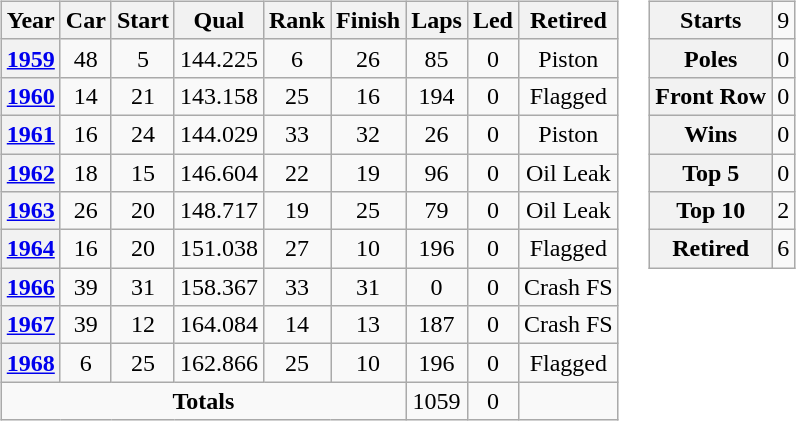<table>
<tr ---- valign="top">
<td><br><table class="wikitable" style="text-align:center">
<tr>
<th>Year</th>
<th>Car</th>
<th>Start</th>
<th>Qual</th>
<th>Rank</th>
<th>Finish</th>
<th>Laps</th>
<th>Led</th>
<th>Retired</th>
</tr>
<tr>
<th><a href='#'>1959</a></th>
<td>48</td>
<td>5</td>
<td>144.225</td>
<td>6</td>
<td>26</td>
<td>85</td>
<td>0</td>
<td>Piston</td>
</tr>
<tr>
<th><a href='#'>1960</a></th>
<td>14</td>
<td>21</td>
<td>143.158</td>
<td>25</td>
<td>16</td>
<td>194</td>
<td>0</td>
<td>Flagged</td>
</tr>
<tr>
<th><a href='#'>1961</a></th>
<td>16</td>
<td>24</td>
<td>144.029</td>
<td>33</td>
<td>32</td>
<td>26</td>
<td>0</td>
<td>Piston</td>
</tr>
<tr>
<th><a href='#'>1962</a></th>
<td>18</td>
<td>15</td>
<td>146.604</td>
<td>22</td>
<td>19</td>
<td>96</td>
<td>0</td>
<td>Oil Leak</td>
</tr>
<tr>
<th><a href='#'>1963</a></th>
<td>26</td>
<td>20</td>
<td>148.717</td>
<td>19</td>
<td>25</td>
<td>79</td>
<td>0</td>
<td>Oil Leak</td>
</tr>
<tr>
<th><a href='#'>1964</a></th>
<td>16</td>
<td>20</td>
<td>151.038</td>
<td>27</td>
<td>10</td>
<td>196</td>
<td>0</td>
<td>Flagged</td>
</tr>
<tr>
<th><a href='#'>1966</a></th>
<td>39</td>
<td>31</td>
<td>158.367</td>
<td>33</td>
<td>31</td>
<td>0</td>
<td>0</td>
<td>Crash FS</td>
</tr>
<tr>
<th><a href='#'>1967</a></th>
<td>39</td>
<td>12</td>
<td>164.084</td>
<td>14</td>
<td>13</td>
<td>187</td>
<td>0</td>
<td>Crash FS</td>
</tr>
<tr>
<th><a href='#'>1968</a></th>
<td>6</td>
<td>25</td>
<td>162.866</td>
<td>25</td>
<td>10</td>
<td>196</td>
<td>0</td>
<td>Flagged</td>
</tr>
<tr>
<td colspan="6"><strong>Totals</strong></td>
<td>1059</td>
<td>0</td>
<td></td>
</tr>
</table>
</td>
<td><br><table class="wikitable" style="text-align:center">
<tr>
<th>Starts</th>
<td>9</td>
</tr>
<tr>
<th>Poles</th>
<td>0</td>
</tr>
<tr>
<th>Front Row</th>
<td>0</td>
</tr>
<tr>
<th>Wins</th>
<td>0</td>
</tr>
<tr>
<th>Top 5</th>
<td>0</td>
</tr>
<tr>
<th>Top 10</th>
<td>2</td>
</tr>
<tr>
<th>Retired</th>
<td>6</td>
</tr>
</table>
</td>
</tr>
</table>
